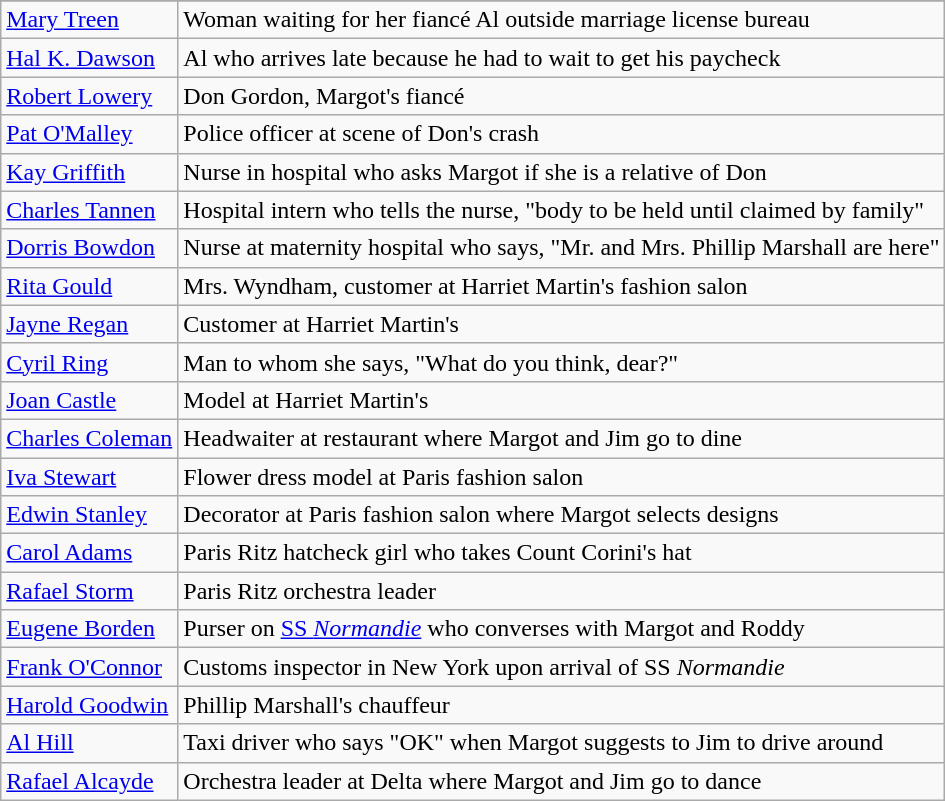<table class=wikitable>
<tr>
</tr>
<tr>
<td><a href='#'>Mary Treen</a></td>
<td>Woman waiting for her fiancé Al outside marriage license bureau</td>
</tr>
<tr>
<td><a href='#'>Hal K. Dawson</a></td>
<td>Al who arrives late because he had to wait to get his paycheck</td>
</tr>
<tr>
<td><a href='#'>Robert Lowery</a></td>
<td>Don Gordon, Margot's fiancé</td>
</tr>
<tr>
<td><a href='#'>Pat O'Malley</a></td>
<td>Police officer at scene of Don's crash</td>
</tr>
<tr>
<td><a href='#'>Kay Griffith</a></td>
<td>Nurse in hospital who asks Margot if she is a relative of Don</td>
</tr>
<tr>
<td><a href='#'>Charles Tannen</a></td>
<td>Hospital intern who tells the nurse, "body to be held until claimed by family"</td>
</tr>
<tr>
<td><a href='#'>Dorris Bowdon</a></td>
<td>Nurse at maternity hospital who says, "Mr. and Mrs. Phillip Marshall are here"</td>
</tr>
<tr>
<td><a href='#'>Rita Gould</a></td>
<td>Mrs. Wyndham, customer at Harriet Martin's fashion salon</td>
</tr>
<tr>
<td><a href='#'>Jayne Regan</a></td>
<td>Customer at Harriet Martin's</td>
</tr>
<tr>
<td><a href='#'>Cyril Ring</a></td>
<td>Man to whom she says, "What do you think, dear?"</td>
</tr>
<tr>
<td><a href='#'>Joan Castle</a></td>
<td>Model at Harriet Martin's</td>
</tr>
<tr>
<td><a href='#'>Charles Coleman</a></td>
<td>Headwaiter at restaurant where Margot and Jim go to dine</td>
</tr>
<tr>
<td><a href='#'>Iva Stewart</a></td>
<td>Flower dress model at Paris fashion salon</td>
</tr>
<tr>
<td><a href='#'>Edwin Stanley</a></td>
<td>Decorator at Paris fashion salon where Margot selects designs</td>
</tr>
<tr>
<td><a href='#'>Carol Adams</a></td>
<td>Paris Ritz hatcheck girl who takes Count Corini's hat</td>
</tr>
<tr>
<td><a href='#'>Rafael Storm</a></td>
<td>Paris Ritz orchestra leader</td>
</tr>
<tr>
<td><a href='#'>Eugene Borden</a></td>
<td>Purser on <a href='#'>SS <em>Normandie</em></a> who converses with Margot and Roddy</td>
</tr>
<tr>
<td><a href='#'>Frank O'Connor</a></td>
<td>Customs inspector in New York upon arrival of SS <em>Normandie</em></td>
</tr>
<tr>
<td><a href='#'>Harold Goodwin</a></td>
<td>Phillip Marshall's chauffeur</td>
</tr>
<tr>
<td><a href='#'>Al Hill</a></td>
<td>Taxi driver who says "OK" when Margot suggests to Jim to drive around</td>
</tr>
<tr>
<td><a href='#'>Rafael Alcayde</a></td>
<td>Orchestra leader at Delta where Margot and Jim go to dance</td>
</tr>
</table>
